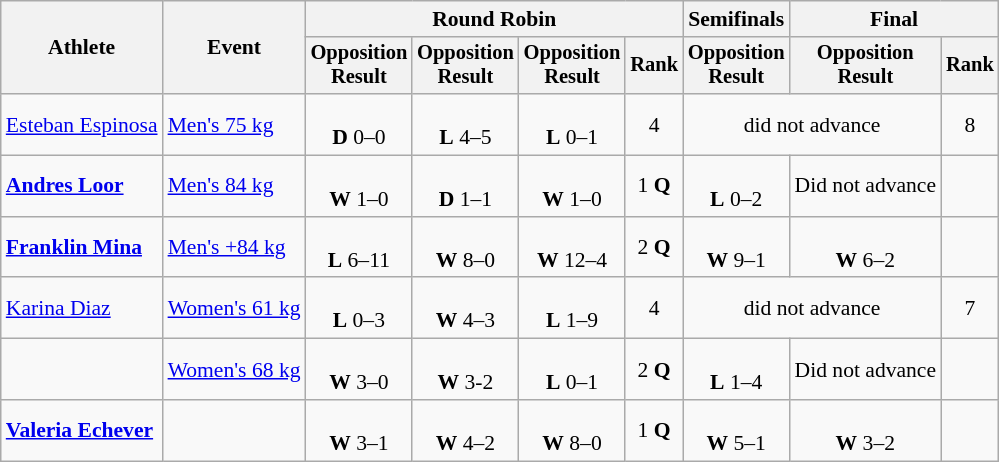<table class="wikitable" border="1" style="font-size:90%">
<tr>
<th rowspan=2>Athlete</th>
<th rowspan=2>Event</th>
<th colspan=4>Round Robin</th>
<th>Semifinals</th>
<th colspan=2>Final</th>
</tr>
<tr style="font-size:95%">
<th>Opposition<br>Result</th>
<th>Opposition<br>Result</th>
<th>Opposition<br>Result</th>
<th>Rank</th>
<th>Opposition<br>Result</th>
<th>Opposition<br>Result</th>
<th>Rank</th>
</tr>
<tr align=center>
<td align=left><a href='#'>Esteban Espinosa</a></td>
<td align=left><a href='#'>Men's 75 kg</a></td>
<td><br><strong>D</strong> 0–0</td>
<td><br><strong>L</strong> 4–5</td>
<td><br><strong>L</strong> 0–1</td>
<td>4</td>
<td colspan=2>did not advance</td>
<td>8</td>
</tr>
<tr align=center>
<td align=left><strong><a href='#'>Andres Loor</a></strong></td>
<td align=left><a href='#'>Men's 84 kg</a></td>
<td><br><strong>W</strong> 1–0</td>
<td><br><strong>D</strong> 1–1</td>
<td><br><strong>W</strong> 1–0</td>
<td>1 <strong>Q</strong></td>
<td><br><strong>L</strong> 0–2</td>
<td>Did not advance</td>
<td></td>
</tr>
<tr align=center>
<td align=left><strong><a href='#'>Franklin Mina</a></strong></td>
<td align=left><a href='#'>Men's +84 kg</a></td>
<td><br><strong>L</strong> 6–11</td>
<td><br><strong>W</strong> 8–0</td>
<td><br><strong>W</strong> 12–4</td>
<td>2 <strong>Q</strong></td>
<td><br><strong>W</strong> 9–1</td>
<td><br><strong>W</strong> 6–2</td>
<td></td>
</tr>
<tr align=center>
<td align=left><a href='#'>Karina Diaz</a></td>
<td align=left><a href='#'>Women's 61 kg</a></td>
<td><br><strong>L</strong> 0–3</td>
<td><br><strong>W</strong> 4–3</td>
<td><br><strong>L</strong> 1–9</td>
<td>4</td>
<td colspan=2>did not advance</td>
<td>7</td>
</tr>
<tr align=center>
<td align=left><strong></strong></td>
<td align=left><a href='#'>Women's 68 kg</a></td>
<td><br><strong>W</strong> 3–0</td>
<td><br><strong>W</strong> 3-2</td>
<td><br><strong>L</strong> 0–1</td>
<td>2 <strong>Q</strong></td>
<td><br><strong>L</strong> 1–4</td>
<td>Did not advance</td>
<td></td>
</tr>
<tr align=center>
<td align=left><strong><a href='#'>Valeria Echever</a></strong></td>
<td align=left></td>
<td><br><strong>W</strong> 3–1</td>
<td><br><strong>W</strong> 4–2</td>
<td><br><strong>W</strong> 8–0</td>
<td>1 <strong>Q</strong></td>
<td><br><strong>W</strong> 5–1</td>
<td><br><strong>W</strong> 3–2</td>
<td></td>
</tr>
</table>
